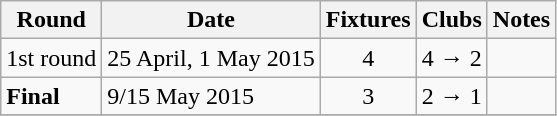<table class="wikitable">
<tr>
<th>Round</th>
<th>Date</th>
<th>Fixtures</th>
<th>Clubs</th>
<th>Notes</th>
</tr>
<tr>
<td>1st round</td>
<td>25 April, 1 May 2015</td>
<td align="center">4</td>
<td align="center">4 → 2</td>
<td align="center"></td>
</tr>
<tr>
<td><strong>Final</strong></td>
<td>9/15 May 2015</td>
<td align="center">3</td>
<td align="center">2 → 1</td>
<td align="center"></td>
</tr>
<tr>
</tr>
</table>
